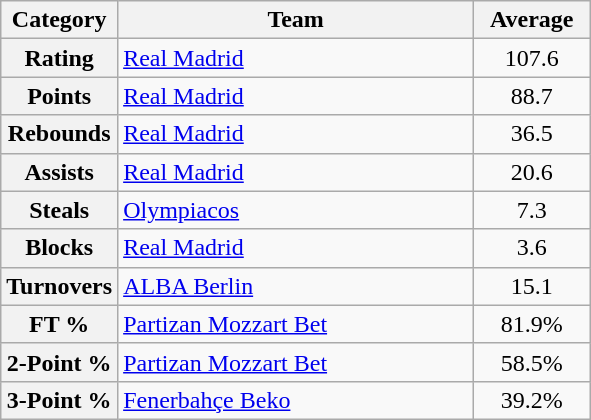<table class="wikitable">
<tr>
<th>Category</th>
<th width=230>Team</th>
<th width=70>Average</th>
</tr>
<tr>
<th>Rating</th>
<td> <a href='#'>Real Madrid</a></td>
<td style="text-align: center;">107.6</td>
</tr>
<tr>
<th>Points</th>
<td> <a href='#'>Real Madrid</a></td>
<td style="text-align: center;">88.7</td>
</tr>
<tr>
<th>Rebounds</th>
<td> <a href='#'>Real Madrid</a></td>
<td style="text-align: center;">36.5</td>
</tr>
<tr>
<th>Assists</th>
<td> <a href='#'>Real Madrid</a></td>
<td style="text-align: center;">20.6</td>
</tr>
<tr>
<th>Steals</th>
<td> <a href='#'>Olympiacos</a></td>
<td style="text-align: center;">7.3</td>
</tr>
<tr>
<th>Blocks</th>
<td> <a href='#'>Real Madrid</a></td>
<td style="text-align: center;">3.6</td>
</tr>
<tr>
<th>Turnovers</th>
<td> <a href='#'>ALBA Berlin</a></td>
<td style="text-align: center;" ;>15.1</td>
</tr>
<tr>
<th>FT %</th>
<td> <a href='#'>Partizan Mozzart Bet</a></td>
<td style="text-align: center;">81.9%</td>
</tr>
<tr>
<th>2-Point %</th>
<td> <a href='#'>Partizan Mozzart Bet</a></td>
<td style="text-align: center;">58.5%</td>
</tr>
<tr>
<th>3-Point %</th>
<td> <a href='#'>Fenerbahçe Beko</a></td>
<td style="text-align: center;">39.2%</td>
</tr>
</table>
